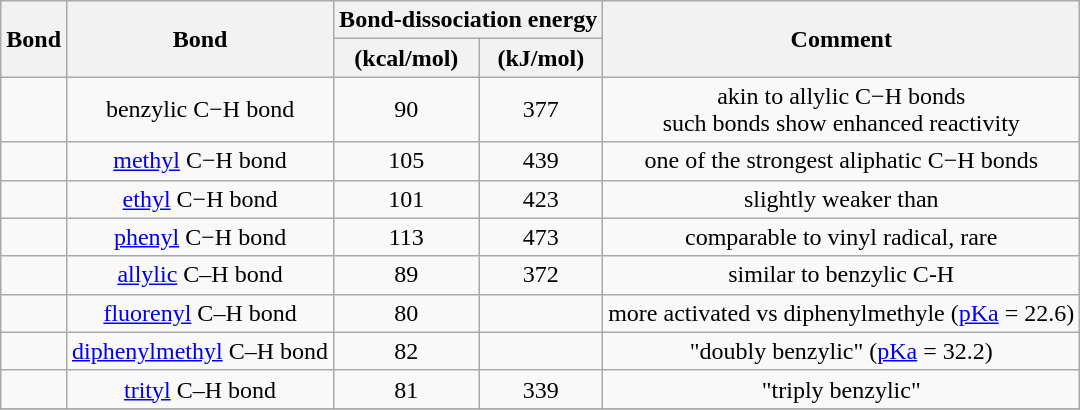<table class="wikitable" style = "text-align:center">
<tr>
<th rowspan="2">Bond</th>
<th rowspan="2">Bond</th>
<th colspan="2">Bond-dissociation energy</th>
<th rowspan="2">Comment</th>
</tr>
<tr>
<th>(kcal/mol)</th>
<th>(kJ/mol)</th>
</tr>
<tr>
<td></td>
<td>benzylic C−H bond</td>
<td>90</td>
<td>377</td>
<td>akin to allylic C−H bonds<br>such bonds show enhanced reactivity</td>
</tr>
<tr>
<td></td>
<td><a href='#'>methyl</a> C−H bond</td>
<td>105</td>
<td>439</td>
<td>one of the strongest aliphatic C−H bonds</td>
</tr>
<tr>
<td></td>
<td><a href='#'>ethyl</a> C−H bond</td>
<td>101</td>
<td>423</td>
<td>slightly weaker than </td>
</tr>
<tr>
<td></td>
<td><a href='#'>phenyl</a> C−H bond</td>
<td>113</td>
<td>473</td>
<td>comparable to vinyl radical, rare</td>
</tr>
<tr>
<td></td>
<td><a href='#'>allylic</a> C–H bond</td>
<td>89</td>
<td>372</td>
<td>similar to benzylic C-H</td>
</tr>
<tr>
<td></td>
<td><a href='#'>fluorenyl</a> C–H bond</td>
<td>80</td>
<td></td>
<td>more activated vs diphenylmethyle (<a href='#'>pKa</a> = 22.6)</td>
</tr>
<tr>
<td></td>
<td><a href='#'>diphenylmethyl</a> C–H bond</td>
<td>82</td>
<td></td>
<td>"doubly benzylic" (<a href='#'>pKa</a> = 32.2)</td>
</tr>
<tr>
<td></td>
<td><a href='#'>trityl</a> C–H bond</td>
<td>81</td>
<td>339</td>
<td>"triply benzylic"</td>
</tr>
<tr>
</tr>
</table>
